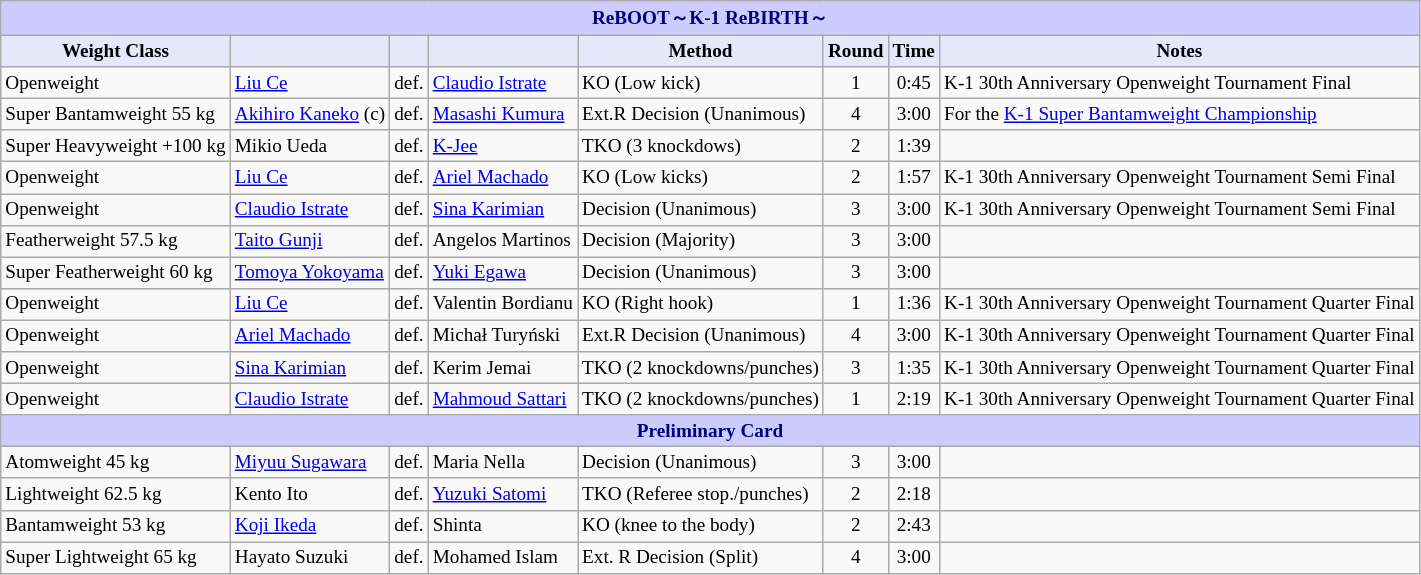<table class="wikitable" style="font-size: 80%;">
<tr>
<th colspan="8" style="background-color: #ccf; color: #000080; text-align: center;"><strong>ReBOOT～K-1 ReBIRTH～</strong></th>
</tr>
<tr>
<th colspan="1" style="background-color: #E6E8FA; color: #000000; text-align: center;">Weight Class</th>
<th colspan="1" style="background-color: #E6E8FA; color: #000000; text-align: center;"></th>
<th colspan="1" style="background-color: #E6E8FA; color: #000000; text-align: center;"></th>
<th colspan="1" style="background-color: #E6E8FA; color: #000000; text-align: center;"></th>
<th colspan="1" style="background-color: #E6E8FA; color: #000000; text-align: center;">Method</th>
<th colspan="1" style="background-color: #E6E8FA; color: #000000; text-align: center;">Round</th>
<th colspan="1" style="background-color: #E6E8FA; color: #000000; text-align: center;">Time</th>
<th colspan="1" style="background-color: #E6E8FA; color: #000000; text-align: center;">Notes</th>
</tr>
<tr>
<td>Openweight</td>
<td> <a href='#'>Liu Ce</a></td>
<td align=center>def.</td>
<td> <a href='#'>Claudio Istrate</a></td>
<td>KO (Low kick)</td>
<td align=center>1</td>
<td align=center>0:45</td>
<td>K-1 30th Anniversary Openweight Tournament Final</td>
</tr>
<tr>
<td>Super Bantamweight 55 kg</td>
<td> <a href='#'>Akihiro Kaneko</a> (c)</td>
<td align=center>def.</td>
<td> <a href='#'>Masashi Kumura</a></td>
<td>Ext.R Decision (Unanimous)</td>
<td align=center>4</td>
<td align=center>3:00</td>
<td>For the <a href='#'>K-1 Super Bantamweight Championship</a></td>
</tr>
<tr>
<td>Super Heavyweight +100 kg</td>
<td> Mikio Ueda</td>
<td align=center>def.</td>
<td> <a href='#'>K-Jee</a></td>
<td>TKO (3 knockdows)</td>
<td align=center>2</td>
<td align=center>1:39</td>
<td></td>
</tr>
<tr>
<td>Openweight</td>
<td> <a href='#'>Liu Ce</a></td>
<td align=center>def.</td>
<td> <a href='#'>Ariel Machado</a></td>
<td>KO (Low kicks)</td>
<td align=center>2</td>
<td align=center>1:57</td>
<td>K-1 30th Anniversary Openweight Tournament Semi Final</td>
</tr>
<tr>
<td>Openweight</td>
<td> <a href='#'>Claudio Istrate</a></td>
<td align=center>def.</td>
<td> <a href='#'>Sina Karimian</a></td>
<td>Decision (Unanimous)</td>
<td align=center>3</td>
<td align=center>3:00</td>
<td>K-1 30th Anniversary Openweight Tournament Semi Final</td>
</tr>
<tr>
<td>Featherweight 57.5 kg</td>
<td> <a href='#'>Taito Gunji</a></td>
<td align=center>def.</td>
<td> Angelos Martinos</td>
<td>Decision (Majority)</td>
<td align=center>3</td>
<td align=center>3:00</td>
<td></td>
</tr>
<tr>
<td>Super Featherweight 60 kg</td>
<td> <a href='#'>Tomoya Yokoyama</a></td>
<td align=center>def.</td>
<td> <a href='#'>Yuki Egawa</a></td>
<td>Decision (Unanimous)</td>
<td align=center>3</td>
<td align=center>3:00</td>
<td></td>
</tr>
<tr>
<td>Openweight</td>
<td> <a href='#'>Liu Ce</a></td>
<td align=center>def.</td>
<td> Valentin Bordianu</td>
<td>KO (Right hook)</td>
<td align=center>1</td>
<td align=center>1:36</td>
<td>K-1 30th Anniversary Openweight Tournament Quarter Final</td>
</tr>
<tr>
<td>Openweight</td>
<td> <a href='#'>Ariel Machado</a></td>
<td align=center>def.</td>
<td> Michał Turyński</td>
<td>Ext.R Decision (Unanimous)</td>
<td align=center>4</td>
<td align=center>3:00</td>
<td>K-1 30th Anniversary Openweight Tournament Quarter Final</td>
</tr>
<tr>
<td>Openweight</td>
<td> <a href='#'>Sina Karimian</a></td>
<td align=center>def.</td>
<td> Kerim Jemai</td>
<td>TKO (2 knockdowns/punches)</td>
<td align=center>3</td>
<td align=center>1:35</td>
<td>K-1 30th Anniversary Openweight Tournament Quarter Final</td>
</tr>
<tr>
<td>Openweight</td>
<td> <a href='#'>Claudio Istrate</a></td>
<td align=center>def.</td>
<td> <a href='#'>Mahmoud Sattari</a></td>
<td>TKO (2 knockdowns/punches)</td>
<td align=center>1</td>
<td align=center>2:19</td>
<td>K-1 30th Anniversary Openweight Tournament Quarter Final</td>
</tr>
<tr>
<th colspan="8" style="background-color: #ccf; color: #000080; text-align: center;"><strong>Preliminary Card</strong></th>
</tr>
<tr>
<td>Atomweight 45 kg</td>
<td> <a href='#'>Miyuu Sugawara</a></td>
<td align=center>def.</td>
<td> Maria Nella</td>
<td>Decision (Unanimous)</td>
<td align=center>3</td>
<td align=center>3:00</td>
<td></td>
</tr>
<tr>
<td>Lightweight 62.5 kg</td>
<td> Kento Ito</td>
<td align=center>def.</td>
<td> <a href='#'>Yuzuki Satomi</a></td>
<td>TKO (Referee stop./punches)</td>
<td align=center>2</td>
<td align=center>2:18</td>
<td></td>
</tr>
<tr>
<td>Bantamweight 53 kg</td>
<td> <a href='#'>Koji Ikeda</a></td>
<td align=center>def.</td>
<td> Shinta</td>
<td>KO (knee to the body)</td>
<td align=center>2</td>
<td align=center>2:43</td>
</tr>
<tr>
<td>Super Lightweight 65 kg</td>
<td> Hayato Suzuki</td>
<td align=center>def.</td>
<td> Mohamed Islam</td>
<td>Ext. R Decision (Split)</td>
<td align=center>4</td>
<td align=center>3:00</td>
<td></td>
</tr>
</table>
